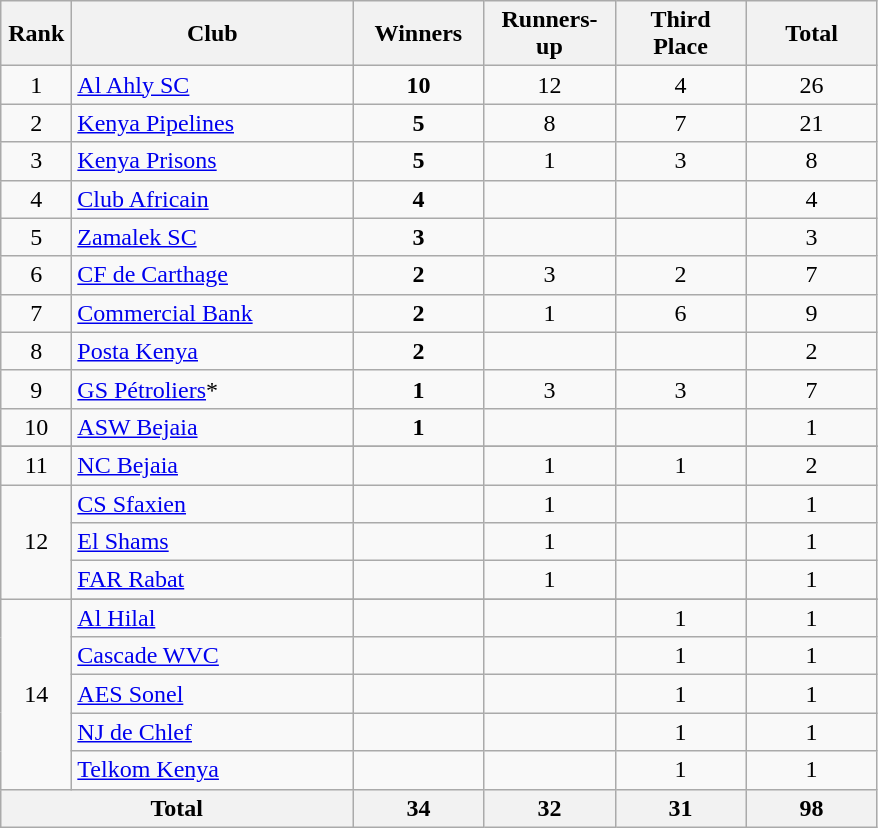<table class="wikitable" style="text-align:center">
<tr>
<th width=40>Rank</th>
<th width=180>Club</th>
<th width=80>Winners</th>
<th width=80>Runners-up</th>
<th width=80>Third Place</th>
<th width=80>Total</th>
</tr>
<tr>
<td>1</td>
<td style="text-align:left"> <a href='#'>Al Ahly SC</a></td>
<td><strong>10</strong></td>
<td>12</td>
<td>4</td>
<td>26</td>
</tr>
<tr>
<td>2</td>
<td style="text-align:left"> <a href='#'>Kenya Pipelines</a></td>
<td><strong>5</strong></td>
<td>8</td>
<td>7</td>
<td>21</td>
</tr>
<tr>
<td>3</td>
<td style="text-align:left"> <a href='#'>Kenya Prisons</a></td>
<td><strong>5</strong></td>
<td>1</td>
<td>3</td>
<td>8</td>
</tr>
<tr>
<td>4</td>
<td style="text-align:left"> <a href='#'>Club Africain</a></td>
<td><strong>4</strong></td>
<td></td>
<td></td>
<td>4</td>
</tr>
<tr>
<td>5</td>
<td style="text-align:left"> <a href='#'>Zamalek SC</a></td>
<td><strong>3</strong></td>
<td></td>
<td></td>
<td>3</td>
</tr>
<tr>
<td>6</td>
<td style="text-align:left"> <a href='#'>CF de Carthage</a></td>
<td><strong>2</strong></td>
<td>3</td>
<td>2</td>
<td>7</td>
</tr>
<tr>
<td>7</td>
<td style="text-align:left"> <a href='#'>Commercial Bank</a></td>
<td><strong>2</strong></td>
<td>1</td>
<td>6</td>
<td>9</td>
</tr>
<tr>
<td>8</td>
<td style="text-align:left"> <a href='#'>Posta Kenya</a></td>
<td><strong>2</strong></td>
<td></td>
<td></td>
<td>2</td>
</tr>
<tr>
<td>9</td>
<td style="text-align:left"> <a href='#'>GS Pétroliers</a>*</td>
<td><strong>1</strong></td>
<td>3</td>
<td>3</td>
<td>7</td>
</tr>
<tr>
<td>10</td>
<td style="text-align:left"> <a href='#'>ASW Bejaia</a></td>
<td><strong>1</strong></td>
<td></td>
<td></td>
<td>1</td>
</tr>
<tr>
</tr>
<tr>
<td>11</td>
<td style="text-align:left"> <a href='#'>NC Bejaia</a></td>
<td></td>
<td>1</td>
<td>1</td>
<td>2</td>
</tr>
<tr>
<td rowspan=3>12</td>
<td style="text-align:left"> <a href='#'>CS Sfaxien</a></td>
<td></td>
<td>1</td>
<td></td>
<td>1</td>
</tr>
<tr>
<td style="text-align:left"> <a href='#'>El Shams</a></td>
<td></td>
<td>1</td>
<td></td>
<td>1</td>
</tr>
<tr>
<td style="text-align:left"> <a href='#'>FAR Rabat</a></td>
<td></td>
<td>1</td>
<td></td>
<td>1</td>
</tr>
<tr>
<td rowspan=6>14</td>
</tr>
<tr>
<td style="text-align:left"> <a href='#'>Al Hilal</a></td>
<td></td>
<td></td>
<td>1</td>
<td>1</td>
</tr>
<tr>
<td style="text-align:left"> <a href='#'>Cascade WVC</a></td>
<td></td>
<td></td>
<td>1</td>
<td>1</td>
</tr>
<tr>
<td style="text-align:left"> <a href='#'>AES Sonel</a></td>
<td></td>
<td></td>
<td>1</td>
<td>1</td>
</tr>
<tr>
<td style="text-align:left"> <a href='#'>NJ de Chlef</a></td>
<td></td>
<td></td>
<td>1</td>
<td>1</td>
</tr>
<tr>
<td style="text-align:left"> <a href='#'>Telkom Kenya</a></td>
<td></td>
<td></td>
<td>1</td>
<td>1</td>
</tr>
<tr>
<th colspan=2>Total</th>
<th>34</th>
<th>32</th>
<th>31</th>
<th>98</th>
</tr>
</table>
